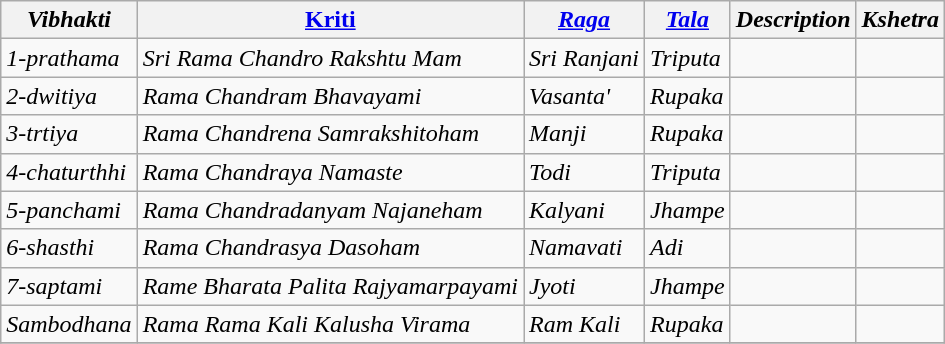<table class="wikitable">
<tr>
<th><em>Vibhakti</em></th>
<th><a href='#'>Kriti</a></th>
<th><em><a href='#'>Raga</a></em></th>
<th><em><a href='#'>Tala</a></em></th>
<th><em>Description</em></th>
<th><em>Kshetra</em></th>
</tr>
<tr>
<td><em>1-prathama</em></td>
<td><em>Sri Rama Chandro Rakshtu Mam</em></td>
<td><em>Sri Ranjani</em></td>
<td><em>Triputa</em></td>
<td></td>
<td></td>
</tr>
<tr>
<td><em>2-dwitiya</em></td>
<td><em>Rama Chandram Bhavayami</em></td>
<td><em>Vasanta' </em></td>
<td><em>Rupaka</em></td>
<td></td>
<td></td>
</tr>
<tr>
<td><em>3-trtiya</em></td>
<td><em>Rama Chandrena Samrakshitoham</em></td>
<td><em>Manji</em></td>
<td><em>Rupaka</em></td>
<td></td>
<td></td>
</tr>
<tr>
<td><em>4-chaturthhi</em></td>
<td><em>Rama Chandraya Namaste</em></td>
<td><em>Todi</em></td>
<td><em>Triputa</em></td>
<td></td>
<td></td>
</tr>
<tr>
<td><em>5-panchami</em></td>
<td><em>Rama Chandradanyam Najaneham</em></td>
<td><em>Kalyani</em></td>
<td><em>Jhampe</em></td>
<td></td>
<td></td>
</tr>
<tr>
<td><em>6-shasthi</em></td>
<td><em>Rama Chandrasya Dasoham</em></td>
<td><em>Namavati</em></td>
<td><em>Adi</em></td>
<td></td>
<td></td>
</tr>
<tr>
<td><em>7-saptami</em></td>
<td><em>Rame Bharata Palita Rajyamarpayami</em></td>
<td><em>Jyoti</em></td>
<td><em>Jhampe</em></td>
<td></td>
<td></td>
</tr>
<tr>
<td><em>Sambodhana</em></td>
<td><em>Rama Rama Kali Kalusha Virama</em></td>
<td><em>Ram Kali</em></td>
<td><em>Rupaka</em></td>
<td></td>
<td></td>
</tr>
<tr>
</tr>
</table>
